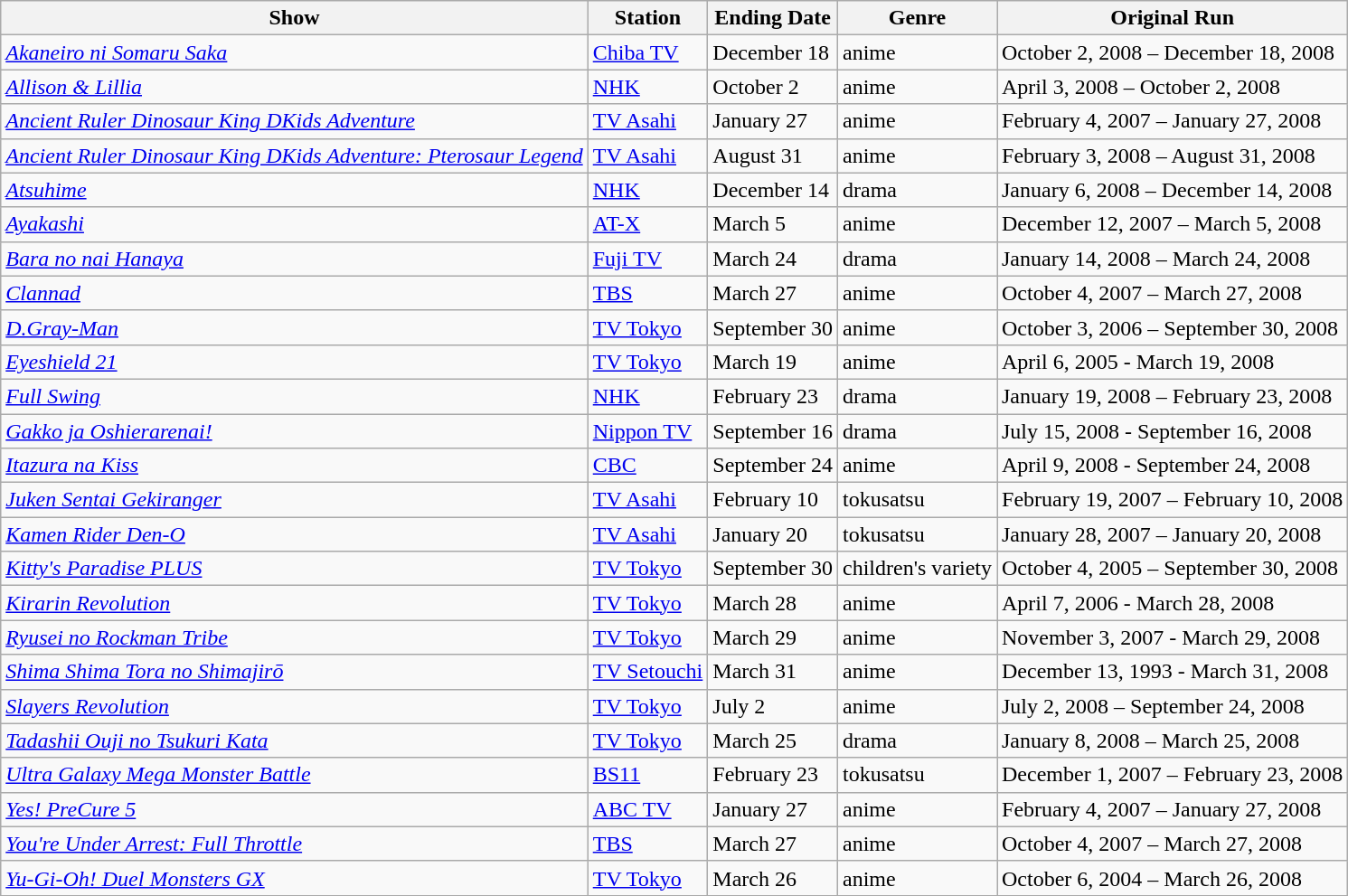<table class="wikitable sortable">
<tr>
<th>Show</th>
<th>Station</th>
<th>Ending Date</th>
<th>Genre</th>
<th>Original Run</th>
</tr>
<tr>
<td><em><a href='#'>Akaneiro ni Somaru Saka</a></em></td>
<td><a href='#'>Chiba TV</a></td>
<td>December 18</td>
<td>anime</td>
<td>October 2, 2008 – December 18, 2008</td>
</tr>
<tr>
<td><em><a href='#'>Allison & Lillia</a></em></td>
<td><a href='#'>NHK</a></td>
<td>October 2</td>
<td>anime</td>
<td>April 3, 2008 – October 2, 2008</td>
</tr>
<tr>
<td><em><a href='#'>Ancient Ruler Dinosaur King DKids Adventure</a></em></td>
<td><a href='#'>TV Asahi</a></td>
<td>January 27</td>
<td>anime</td>
<td>February 4, 2007 – January 27, 2008</td>
</tr>
<tr>
<td><em><a href='#'>Ancient Ruler Dinosaur King DKids Adventure: Pterosaur Legend</a></em></td>
<td><a href='#'>TV Asahi</a></td>
<td>August 31</td>
<td>anime</td>
<td>February 3, 2008 – August 31, 2008</td>
</tr>
<tr>
<td><em><a href='#'>Atsuhime</a></em></td>
<td><a href='#'>NHK</a></td>
<td>December 14</td>
<td>drama</td>
<td>January 6, 2008 – December 14, 2008</td>
</tr>
<tr>
<td><em><a href='#'>Ayakashi</a></em></td>
<td><a href='#'>AT-X</a></td>
<td>March 5</td>
<td>anime</td>
<td>December 12, 2007 – March 5, 2008</td>
</tr>
<tr>
<td><em><a href='#'>Bara no nai Hanaya</a></em></td>
<td><a href='#'>Fuji TV</a></td>
<td>March 24</td>
<td>drama</td>
<td>January 14, 2008 – March 24, 2008</td>
</tr>
<tr>
<td><em><a href='#'>Clannad</a></em></td>
<td><a href='#'>TBS</a></td>
<td>March 27</td>
<td>anime</td>
<td>October 4, 2007 – March 27, 2008</td>
</tr>
<tr>
<td><em><a href='#'>D.Gray-Man</a></em></td>
<td><a href='#'>TV Tokyo</a></td>
<td>September 30</td>
<td>anime</td>
<td>October 3, 2006 – September 30, 2008</td>
</tr>
<tr>
<td><em><a href='#'>Eyeshield 21</a></em></td>
<td><a href='#'>TV Tokyo</a></td>
<td>March 19</td>
<td>anime</td>
<td>April 6, 2005 - March 19, 2008</td>
</tr>
<tr>
<td><em><a href='#'>Full Swing</a></em></td>
<td><a href='#'>NHK</a></td>
<td>February 23</td>
<td>drama</td>
<td>January 19, 2008 – February 23, 2008</td>
</tr>
<tr>
<td><em><a href='#'>Gakko ja Oshierarenai!</a></em></td>
<td><a href='#'>Nippon TV</a></td>
<td>September 16</td>
<td>drama</td>
<td>July 15, 2008 - September 16, 2008</td>
</tr>
<tr>
<td><em><a href='#'>Itazura na Kiss</a></em></td>
<td><a href='#'>CBC</a></td>
<td>September 24</td>
<td>anime</td>
<td>April 9, 2008 - September 24, 2008</td>
</tr>
<tr>
<td><em><a href='#'>Juken Sentai Gekiranger</a></em></td>
<td><a href='#'>TV Asahi</a></td>
<td>February 10</td>
<td>tokusatsu</td>
<td>February 19, 2007 – February 10, 2008</td>
</tr>
<tr>
<td><em><a href='#'>Kamen Rider Den-O</a></em></td>
<td><a href='#'>TV Asahi</a></td>
<td>January 20</td>
<td>tokusatsu</td>
<td>January 28, 2007 – January 20, 2008</td>
</tr>
<tr>
<td><em><a href='#'>Kitty's Paradise PLUS</a></em></td>
<td><a href='#'>TV Tokyo</a></td>
<td>September 30</td>
<td>children's variety</td>
<td>October 4, 2005 – September 30, 2008</td>
</tr>
<tr>
<td><em><a href='#'>Kirarin Revolution</a></em></td>
<td><a href='#'>TV Tokyo</a></td>
<td>March 28</td>
<td>anime</td>
<td>April 7, 2006 - March 28, 2008</td>
</tr>
<tr>
<td><em><a href='#'>Ryusei no Rockman Tribe</a></em></td>
<td><a href='#'>TV Tokyo</a></td>
<td>March 29</td>
<td>anime</td>
<td>November 3, 2007 - March 29, 2008</td>
</tr>
<tr>
<td><em><a href='#'>Shima Shima Tora no Shimajirō</a></em></td>
<td><a href='#'>TV Setouchi</a></td>
<td>March 31</td>
<td>anime</td>
<td>December 13, 1993 - March 31, 2008</td>
</tr>
<tr>
<td><em><a href='#'>Slayers Revolution</a></em></td>
<td><a href='#'>TV Tokyo</a></td>
<td>July 2</td>
<td>anime</td>
<td>July 2, 2008 – September 24, 2008</td>
</tr>
<tr>
<td><em><a href='#'>Tadashii Ouji no Tsukuri Kata</a></em></td>
<td><a href='#'>TV Tokyo</a></td>
<td>March 25</td>
<td>drama</td>
<td>January 8, 2008 – March 25, 2008</td>
</tr>
<tr>
<td><em><a href='#'>Ultra Galaxy Mega Monster Battle</a></em></td>
<td><a href='#'>BS11</a></td>
<td>February 23</td>
<td>tokusatsu</td>
<td>December 1, 2007 – February 23, 2008</td>
</tr>
<tr>
<td><em><a href='#'>Yes! PreCure 5</a></em></td>
<td><a href='#'>ABC TV</a></td>
<td>January 27</td>
<td>anime</td>
<td>February 4, 2007 – January 27, 2008</td>
</tr>
<tr>
<td><em><a href='#'>You're Under Arrest: Full Throttle</a></em></td>
<td><a href='#'>TBS</a></td>
<td>March 27</td>
<td>anime</td>
<td>October 4, 2007 – March 27, 2008</td>
</tr>
<tr>
<td><em><a href='#'>Yu-Gi-Oh! Duel Monsters GX</a></em></td>
<td><a href='#'>TV Tokyo</a></td>
<td>March 26</td>
<td>anime</td>
<td>October 6, 2004 – March 26, 2008</td>
</tr>
</table>
